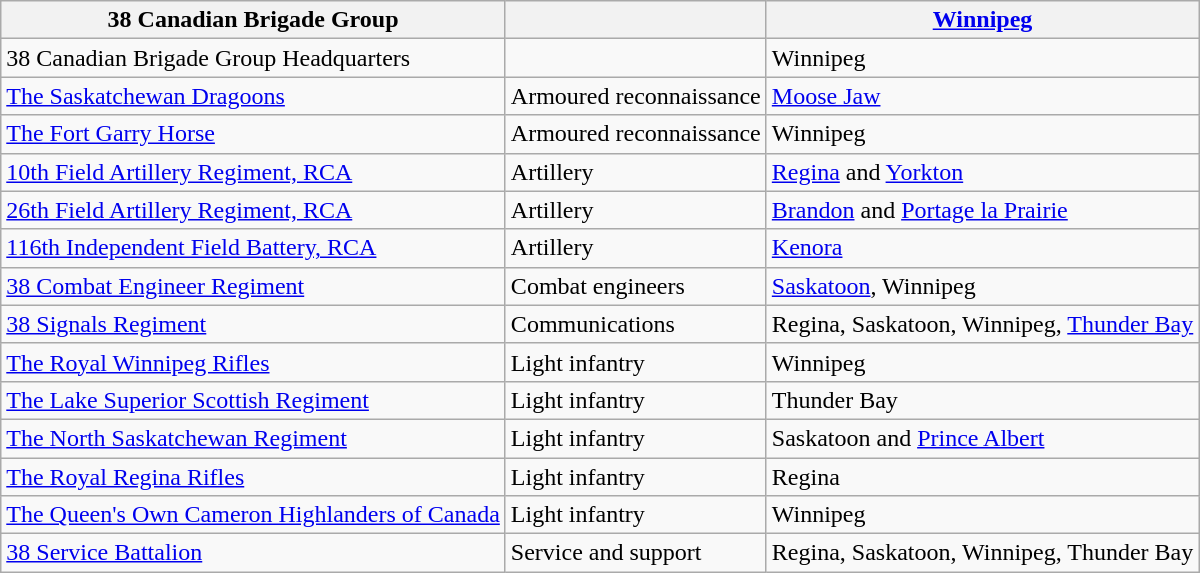<table class=wikitable>
<tr>
<th><strong>38 Canadian Brigade Group</strong></th>
<th></th>
<th><a href='#'>Winnipeg</a></th>
</tr>
<tr>
<td>38 Canadian Brigade Group Headquarters</td>
<td></td>
<td>Winnipeg</td>
</tr>
<tr>
<td><a href='#'>The Saskatchewan Dragoons</a></td>
<td>Armoured reconnaissance</td>
<td><a href='#'>Moose Jaw</a></td>
</tr>
<tr>
<td><a href='#'>The Fort Garry Horse</a></td>
<td>Armoured reconnaissance</td>
<td>Winnipeg</td>
</tr>
<tr>
<td><a href='#'>10th Field Artillery Regiment, RCA</a></td>
<td>Artillery</td>
<td><a href='#'>Regina</a> and <a href='#'>Yorkton</a></td>
</tr>
<tr>
<td><a href='#'>26th Field Artillery Regiment, RCA</a></td>
<td>Artillery</td>
<td><a href='#'>Brandon</a> and <a href='#'>Portage la Prairie</a></td>
</tr>
<tr>
<td><a href='#'>116th Independent Field Battery, RCA</a></td>
<td>Artillery</td>
<td><a href='#'>Kenora</a></td>
</tr>
<tr>
<td><a href='#'>38 Combat Engineer Regiment</a></td>
<td>Combat engineers</td>
<td><a href='#'>Saskatoon</a>, Winnipeg</td>
</tr>
<tr>
<td><a href='#'>38 Signals Regiment</a></td>
<td>Communications</td>
<td>Regina, Saskatoon, Winnipeg, <a href='#'>Thunder Bay</a></td>
</tr>
<tr>
<td><a href='#'>The Royal Winnipeg Rifles</a></td>
<td>Light infantry</td>
<td>Winnipeg</td>
</tr>
<tr>
<td><a href='#'>The Lake Superior Scottish Regiment</a></td>
<td>Light infantry</td>
<td>Thunder Bay</td>
</tr>
<tr>
<td><a href='#'>The North Saskatchewan Regiment</a></td>
<td>Light infantry</td>
<td>Saskatoon and <a href='#'>Prince Albert</a></td>
</tr>
<tr>
<td><a href='#'>The Royal Regina Rifles</a></td>
<td>Light infantry</td>
<td>Regina</td>
</tr>
<tr>
<td><a href='#'>The Queen's Own Cameron Highlanders of Canada</a></td>
<td>Light infantry</td>
<td>Winnipeg</td>
</tr>
<tr>
<td><a href='#'>38 Service Battalion</a></td>
<td>Service and support</td>
<td>Regina, Saskatoon, Winnipeg, Thunder Bay</td>
</tr>
</table>
